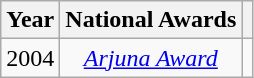<table class="wikitable">
<tr>
<th>Year</th>
<th>National Awards</th>
<th></th>
</tr>
<tr>
<td style="text-align:center;">2004</td>
<td style="text-align:center;"><em><a href='#'>Arjuna Award</a></em></td>
<td></td>
</tr>
</table>
